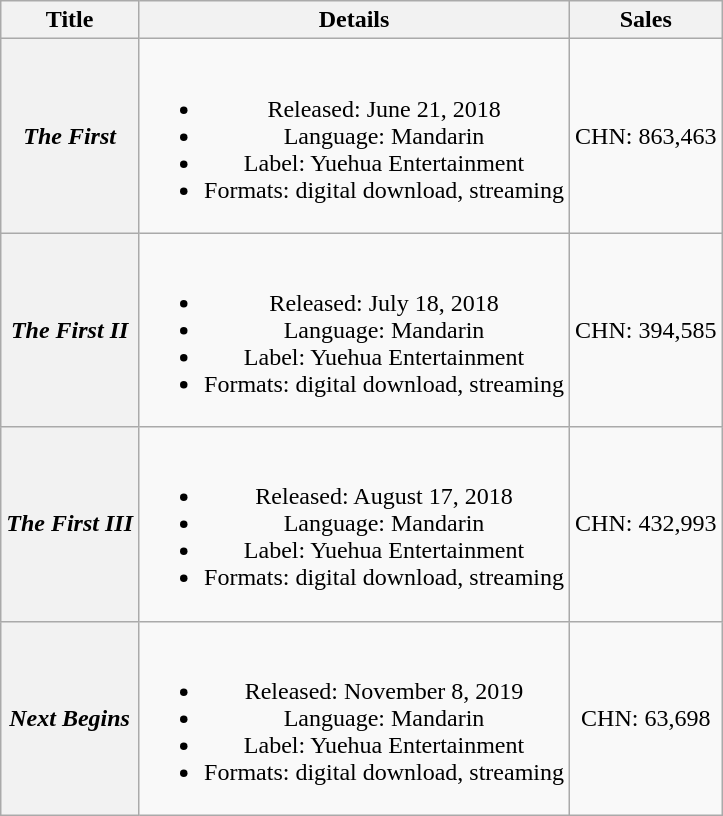<table class="wikitable plainrowheaders" style="text-align:center;">
<tr>
<th scope="col">Title</th>
<th scope="col">Details</th>
<th scope="col">Sales</th>
</tr>
<tr>
<th scope="row"><em>The First</em></th>
<td><br><ul><li>Released: June 21, 2018</li><li>Language: Mandarin</li><li>Label: Yuehua Entertainment</li><li>Formats: digital download, streaming</li></ul></td>
<td>CHN: 863,463</td>
</tr>
<tr>
<th scope="row"><em>The First II</em></th>
<td><br><ul><li>Released: July 18, 2018</li><li>Language: Mandarin</li><li>Label: Yuehua Entertainment</li><li>Formats: digital download, streaming</li></ul></td>
<td>CHN: 394,585</td>
</tr>
<tr>
<th scope="row"><em>The First III</em></th>
<td><br><ul><li>Released: August 17, 2018</li><li>Language: Mandarin</li><li>Label: Yuehua Entertainment</li><li>Formats: digital download, streaming</li></ul></td>
<td>CHN: 432,993</td>
</tr>
<tr>
<th scope="row"><em>Next Begins</em></th>
<td><br><ul><li>Released: November 8, 2019</li><li>Language: Mandarin</li><li>Label: Yuehua Entertainment</li><li>Formats: digital download, streaming</li></ul></td>
<td>CHN: 63,698</td>
</tr>
</table>
